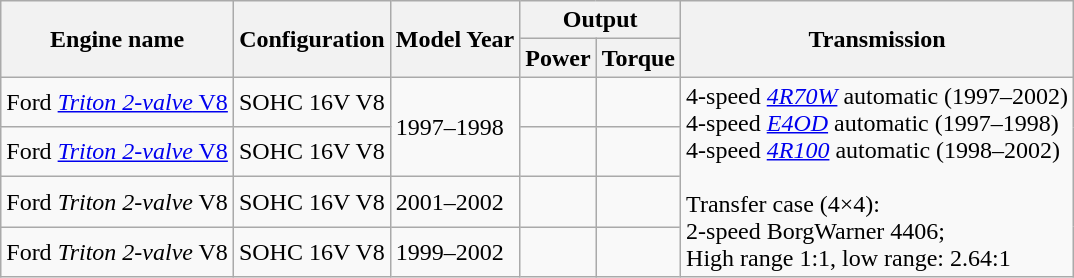<table class="wikitable">
<tr>
<th rowspan="2">Engine name</th>
<th rowspan="2">Configuration</th>
<th rowspan="2">Model Year</th>
<th colspan="2">Output</th>
<th rowspan="2">Transmission</th>
</tr>
<tr>
<th>Power</th>
<th>Torque</th>
</tr>
<tr>
<td>Ford <a href='#'><em>Triton 2-valve</em> V8</a></td>
<td> SOHC 16V V8</td>
<td rowspan="2">1997–1998</td>
<td></td>
<td></td>
<td rowspan="4">4-speed <a href='#'><em>4R70W</em></a> automatic (1997–2002)<br>4-speed <em><a href='#'>E4OD</a></em> automatic (1997–1998)<br>4-speed <a href='#'><em>4R100</em></a> automatic (1998–2002)<br><br>
Transfer case (4×4):<br>2-speed BorgWarner 4406;<br>High range 1:1, low range: 2.64:1</td>
</tr>
<tr>
<td>Ford <a href='#'><em>Triton 2-valve</em> V8</a></td>
<td> SOHC 16V V8</td>
<td></td>
<td></td>
</tr>
<tr>
<td>Ford <em>Triton 2-valve</em> V8</td>
<td> SOHC 16V V8</td>
<td>2001–2002</td>
<td></td>
<td></td>
</tr>
<tr>
<td>Ford <em>Triton 2-valve</em> V8</td>
<td> SOHC 16V V8</td>
<td>1999–2002</td>
<td></td>
<td></td>
</tr>
</table>
